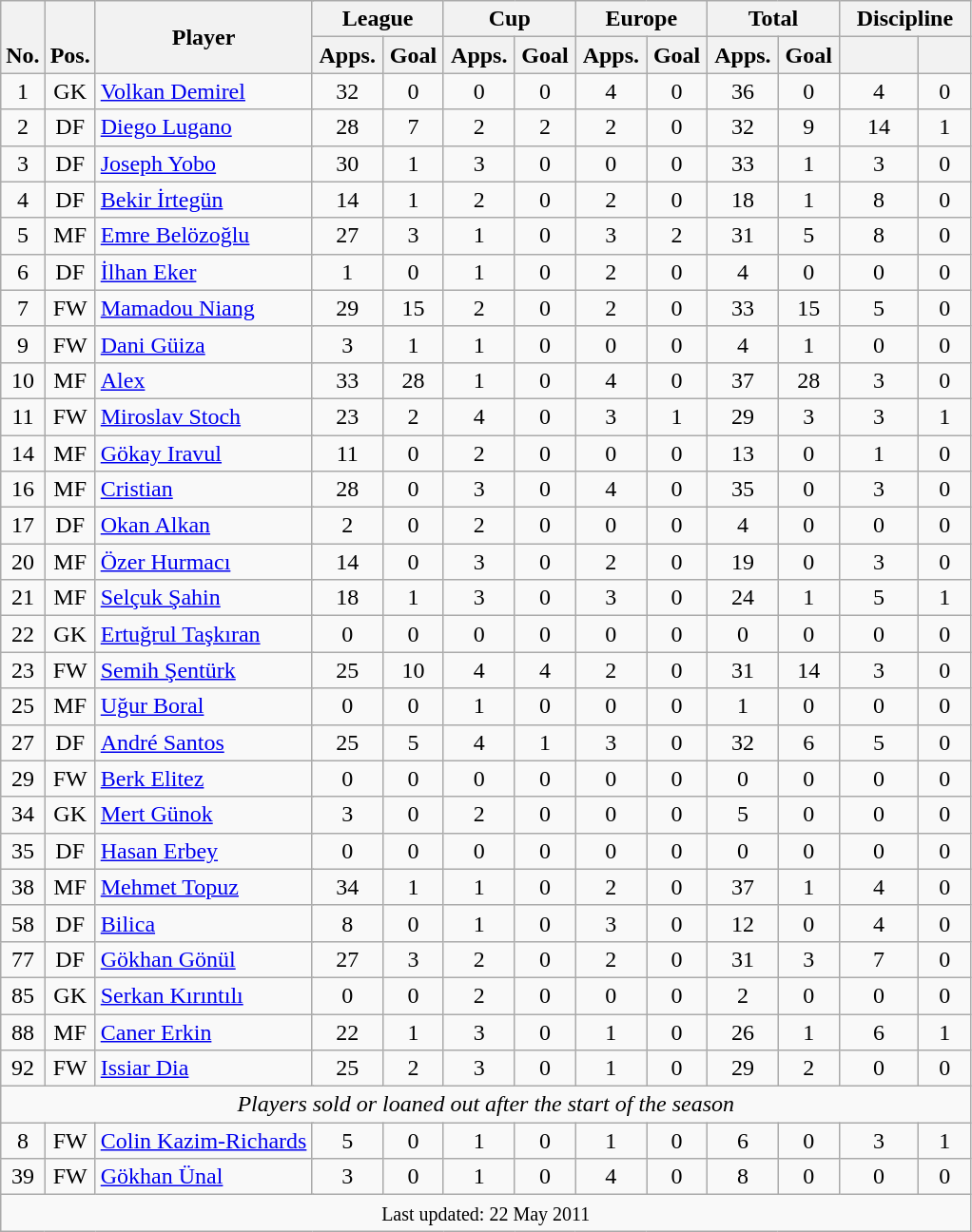<table class="wikitable" style="text-align:center">
<tr>
<th rowspan="2" valign="bottom">No.</th>
<th rowspan="2" valign="bottom">Pos.</th>
<th rowspan="2" colspan="2">Player</th>
<th colspan="2" width="85">League</th>
<th colspan="2" width="85">Cup</th>
<th colspan="2" width="85">Europe</th>
<th colspan="2" width="85">Total</th>
<th colspan="2" width="85">Discipline</th>
</tr>
<tr>
<th>Apps.</th>
<th>Goal</th>
<th>Apps.</th>
<th>Goal</th>
<th>Apps.</th>
<th>Goal</th>
<th>Apps.</th>
<th>Goal</th>
<th></th>
<th></th>
</tr>
<tr>
<td>1</td>
<td>GK</td>
<td colspan="2" align="left"> <a href='#'>Volkan Demirel</a></td>
<td>32</td>
<td>0</td>
<td>0</td>
<td>0</td>
<td>4</td>
<td>0</td>
<td>36</td>
<td>0</td>
<td>4</td>
<td>0</td>
</tr>
<tr>
<td>2</td>
<td>DF</td>
<td colspan="2" align="left"> <a href='#'>Diego Lugano</a></td>
<td>28</td>
<td>7</td>
<td>2</td>
<td>2</td>
<td>2</td>
<td>0</td>
<td>32</td>
<td>9</td>
<td>14</td>
<td>1</td>
</tr>
<tr>
<td>3</td>
<td>DF</td>
<td colspan="2" align="left"> <a href='#'>Joseph Yobo</a></td>
<td>30</td>
<td>1</td>
<td>3</td>
<td>0</td>
<td>0</td>
<td>0</td>
<td>33</td>
<td>1</td>
<td>3</td>
<td>0</td>
</tr>
<tr>
<td>4</td>
<td>DF</td>
<td colspan="2" align="left"> <a href='#'>Bekir İrtegün</a></td>
<td>14</td>
<td>1</td>
<td>2</td>
<td>0</td>
<td>2</td>
<td>0</td>
<td>18</td>
<td>1</td>
<td>8</td>
<td>0</td>
</tr>
<tr>
<td>5</td>
<td>MF</td>
<td colspan="2" align="left"> <a href='#'>Emre Belözoğlu</a></td>
<td>27</td>
<td>3</td>
<td>1</td>
<td>0</td>
<td>3</td>
<td>2</td>
<td>31</td>
<td>5</td>
<td>8</td>
<td>0</td>
</tr>
<tr>
<td>6</td>
<td>DF</td>
<td colspan="2" align="left"> <a href='#'>İlhan Eker</a></td>
<td>1</td>
<td>0</td>
<td>1</td>
<td>0</td>
<td>2</td>
<td>0</td>
<td>4</td>
<td>0</td>
<td>0</td>
<td>0</td>
</tr>
<tr>
<td>7</td>
<td>FW</td>
<td colspan="2" align="left"> <a href='#'>Mamadou Niang</a></td>
<td>29</td>
<td>15</td>
<td>2</td>
<td>0</td>
<td>2</td>
<td>0</td>
<td>33</td>
<td>15</td>
<td>5</td>
<td>0</td>
</tr>
<tr>
<td>9</td>
<td>FW</td>
<td colspan="2" align="left"> <a href='#'>Dani Güiza</a></td>
<td>3</td>
<td>1</td>
<td>1</td>
<td>0</td>
<td>0</td>
<td>0</td>
<td>4</td>
<td>1</td>
<td>0</td>
<td>0</td>
</tr>
<tr>
<td>10</td>
<td>MF</td>
<td colspan="2" align="left"> <a href='#'>Alex</a></td>
<td>33</td>
<td>28</td>
<td>1</td>
<td>0</td>
<td>4</td>
<td>0</td>
<td>37</td>
<td>28</td>
<td>3</td>
<td>0</td>
</tr>
<tr>
<td>11</td>
<td>FW</td>
<td colspan="2" align="left"> <a href='#'>Miroslav Stoch</a></td>
<td>23</td>
<td>2</td>
<td>4</td>
<td>0</td>
<td>3</td>
<td>1</td>
<td>29</td>
<td>3</td>
<td>3</td>
<td>1</td>
</tr>
<tr>
<td>14</td>
<td>MF</td>
<td colspan="2" align="left"> <a href='#'>Gökay Iravul</a></td>
<td>11</td>
<td>0</td>
<td>2</td>
<td>0</td>
<td>0</td>
<td>0</td>
<td>13</td>
<td>0</td>
<td>1</td>
<td>0</td>
</tr>
<tr>
<td>16</td>
<td>MF</td>
<td colspan="2" align="left"> <a href='#'>Cristian</a></td>
<td>28</td>
<td>0</td>
<td>3</td>
<td>0</td>
<td>4</td>
<td>0</td>
<td>35</td>
<td>0</td>
<td>3</td>
<td>0</td>
</tr>
<tr>
<td>17</td>
<td>DF</td>
<td colspan="2" align="left"> <a href='#'>Okan Alkan</a></td>
<td>2</td>
<td>0</td>
<td>2</td>
<td>0</td>
<td>0</td>
<td>0</td>
<td>4</td>
<td>0</td>
<td>0</td>
<td>0</td>
</tr>
<tr>
<td>20</td>
<td>MF</td>
<td colspan="2" align="left"> <a href='#'>Özer Hurmacı</a></td>
<td>14</td>
<td>0</td>
<td>3</td>
<td>0</td>
<td>2</td>
<td>0</td>
<td>19</td>
<td>0</td>
<td>3</td>
<td>0</td>
</tr>
<tr>
<td>21</td>
<td>MF</td>
<td colspan="2" align="left"> <a href='#'>Selçuk Şahin</a></td>
<td>18</td>
<td>1</td>
<td>3</td>
<td>0</td>
<td>3</td>
<td>0</td>
<td>24</td>
<td>1</td>
<td>5</td>
<td>1</td>
</tr>
<tr>
<td>22</td>
<td>GK</td>
<td colspan="2" align="left"> <a href='#'>Ertuğrul Taşkıran</a></td>
<td>0</td>
<td>0</td>
<td>0</td>
<td>0</td>
<td>0</td>
<td>0</td>
<td>0</td>
<td>0</td>
<td>0</td>
<td>0</td>
</tr>
<tr>
<td>23</td>
<td>FW</td>
<td colspan="2" align="left"> <a href='#'>Semih Şentürk</a></td>
<td>25</td>
<td>10</td>
<td>4</td>
<td>4</td>
<td>2</td>
<td>0</td>
<td>31</td>
<td>14</td>
<td>3</td>
<td>0</td>
</tr>
<tr>
<td>25</td>
<td>MF</td>
<td colspan="2" align="left"> <a href='#'>Uğur Boral</a></td>
<td>0</td>
<td>0</td>
<td>1</td>
<td>0</td>
<td>0</td>
<td>0</td>
<td>1</td>
<td>0</td>
<td>0</td>
<td>0</td>
</tr>
<tr>
<td>27</td>
<td>DF</td>
<td colspan="2" align="left"> <a href='#'>André Santos</a></td>
<td>25</td>
<td>5</td>
<td>4</td>
<td>1</td>
<td>3</td>
<td>0</td>
<td>32</td>
<td>6</td>
<td>5</td>
<td>0</td>
</tr>
<tr>
<td>29</td>
<td>FW</td>
<td colspan="2" align="left"> <a href='#'>Berk Elitez</a></td>
<td>0</td>
<td>0</td>
<td>0</td>
<td>0</td>
<td>0</td>
<td>0</td>
<td>0</td>
<td>0</td>
<td>0</td>
<td>0</td>
</tr>
<tr>
<td>34</td>
<td>GK</td>
<td colspan="2" align="left"> <a href='#'>Mert Günok</a></td>
<td>3</td>
<td>0</td>
<td>2</td>
<td>0</td>
<td>0</td>
<td>0</td>
<td>5</td>
<td>0</td>
<td>0</td>
<td>0</td>
</tr>
<tr>
<td>35</td>
<td>DF</td>
<td colspan="2" align="left"> <a href='#'>Hasan Erbey</a></td>
<td>0</td>
<td>0</td>
<td>0</td>
<td>0</td>
<td>0</td>
<td>0</td>
<td>0</td>
<td>0</td>
<td>0</td>
<td>0</td>
</tr>
<tr>
<td>38</td>
<td>MF</td>
<td colspan="2" align="left"> <a href='#'>Mehmet Topuz</a></td>
<td>34</td>
<td>1</td>
<td>1</td>
<td>0</td>
<td>2</td>
<td>0</td>
<td>37</td>
<td>1</td>
<td>4</td>
<td>0</td>
</tr>
<tr>
<td>58</td>
<td>DF</td>
<td colspan="2" align="left"> <a href='#'>Bilica</a></td>
<td>8</td>
<td>0</td>
<td>1</td>
<td>0</td>
<td>3</td>
<td>0</td>
<td>12</td>
<td>0</td>
<td>4</td>
<td>0</td>
</tr>
<tr>
<td>77</td>
<td>DF</td>
<td colspan="2" align="left"> <a href='#'>Gökhan Gönül</a></td>
<td>27</td>
<td>3</td>
<td>2</td>
<td>0</td>
<td>2</td>
<td>0</td>
<td>31</td>
<td>3</td>
<td>7</td>
<td>0</td>
</tr>
<tr>
<td>85</td>
<td>GK</td>
<td colspan="2" align="left"> <a href='#'>Serkan Kırıntılı</a></td>
<td>0</td>
<td>0</td>
<td>2</td>
<td>0</td>
<td>0</td>
<td>0</td>
<td>2</td>
<td>0</td>
<td>0</td>
<td>0</td>
</tr>
<tr>
<td>88</td>
<td>MF</td>
<td colspan="2" align="left"> <a href='#'>Caner Erkin</a></td>
<td>22</td>
<td>1</td>
<td>3</td>
<td>0</td>
<td>1</td>
<td>0</td>
<td>26</td>
<td>1</td>
<td>6</td>
<td>1</td>
</tr>
<tr>
<td>92</td>
<td>FW</td>
<td colspan="2" align="left"> <a href='#'>Issiar Dia</a></td>
<td>25</td>
<td>2</td>
<td>3</td>
<td>0</td>
<td>1</td>
<td>0</td>
<td>29</td>
<td>2</td>
<td>0</td>
<td>0</td>
</tr>
<tr>
<td colspan="16"><em>Players sold or loaned out after the start of the season</em></td>
</tr>
<tr>
<td>8</td>
<td>FW</td>
<td colspan="2" align="left"> <a href='#'>Colin Kazim-Richards</a></td>
<td>5</td>
<td>0</td>
<td>1</td>
<td>0</td>
<td>1</td>
<td>0</td>
<td>6</td>
<td>0</td>
<td>3</td>
<td>1</td>
</tr>
<tr>
<td>39</td>
<td>FW</td>
<td colspan="2" align="left"> <a href='#'>Gökhan Ünal</a></td>
<td>3</td>
<td>0</td>
<td>1</td>
<td>0</td>
<td>4</td>
<td>0</td>
<td>8</td>
<td>0</td>
<td>0</td>
<td>0</td>
</tr>
<tr>
<td align=center colspan="15"><small>Last updated: 22 May 2011</small></td>
</tr>
</table>
